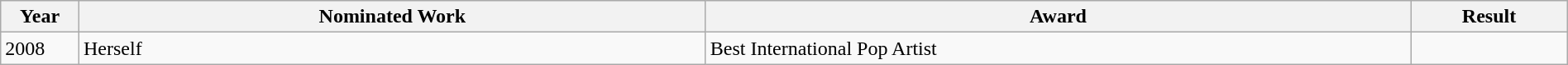<table class="wikitable" width=100%>
<tr>
<th width=5%>Year</th>
<th width=40%>Nominated Work</th>
<th width=45%>Award</th>
<th width=10%>Result</th>
</tr>
<tr>
<td>2008</td>
<td>Herself</td>
<td>Best International Pop Artist</td>
<td></td>
</tr>
</table>
